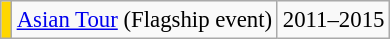<table class="wikitable" style="font-size:95%">
<tr>
<td style="background:gold"></td>
<td><a href='#'>Asian Tour</a> (Flagship event)</td>
<td>2011–2015</td>
</tr>
</table>
